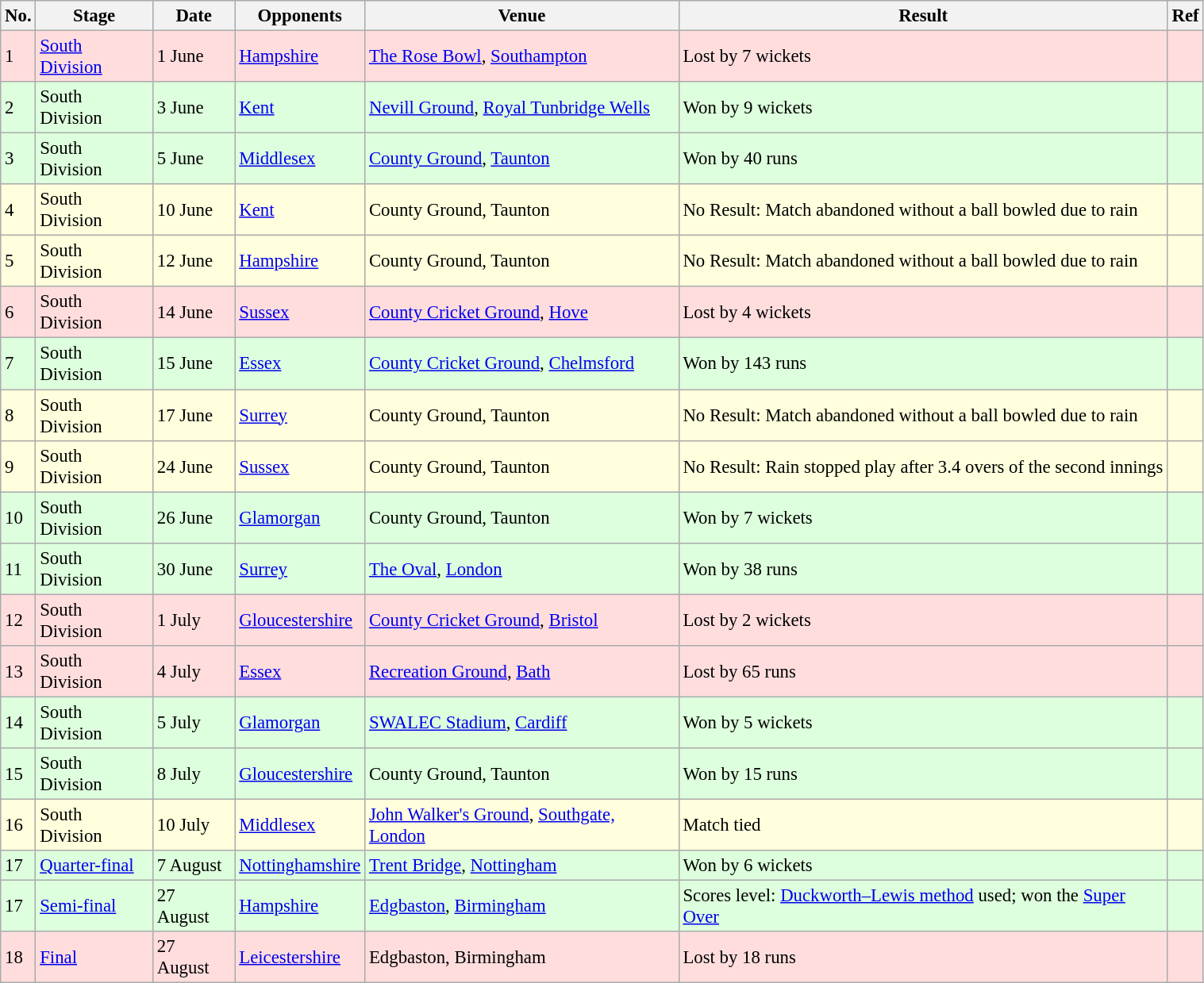<table class="wikitable" width="80%" style="font-size: 95%">
<tr bgcolor="#efefef">
<th>No.</th>
<th>Stage</th>
<th>Date</th>
<th>Opponents</th>
<th>Venue</th>
<th>Result</th>
<th>Ref</th>
</tr>
<tr bgcolor="#ffdddd">
<td>1</td>
<td><a href='#'>South Division</a></td>
<td>1 June</td>
<td><a href='#'>Hampshire</a></td>
<td><a href='#'>The Rose Bowl</a>, <a href='#'>Southampton</a></td>
<td>Lost by 7 wickets</td>
<td></td>
</tr>
<tr bgcolor="#ddffdd">
<td>2</td>
<td>South Division</td>
<td>3 June</td>
<td><a href='#'>Kent</a></td>
<td><a href='#'>Nevill Ground</a>, <a href='#'>Royal Tunbridge Wells</a></td>
<td>Won by 9 wickets</td>
<td></td>
</tr>
<tr bgcolor="#ddffdd">
<td>3</td>
<td>South Division</td>
<td>5 June</td>
<td><a href='#'>Middlesex</a></td>
<td><a href='#'>County Ground</a>, <a href='#'>Taunton</a></td>
<td>Won by 40 runs</td>
<td></td>
</tr>
<tr bgcolor="#ffffdd">
<td>4</td>
<td>South Division</td>
<td>10 June</td>
<td><a href='#'>Kent</a></td>
<td>County Ground, Taunton</td>
<td>No Result: Match abandoned without a ball bowled due to rain</td>
<td></td>
</tr>
<tr bgcolor="#ffffdd">
<td>5</td>
<td>South Division</td>
<td>12 June</td>
<td><a href='#'>Hampshire</a></td>
<td>County Ground, Taunton</td>
<td>No Result: Match abandoned without a ball bowled due to rain</td>
<td></td>
</tr>
<tr bgcolor="#ffdddd">
<td>6</td>
<td>South Division</td>
<td>14 June</td>
<td><a href='#'>Sussex</a></td>
<td><a href='#'>County Cricket Ground</a>, <a href='#'>Hove</a></td>
<td>Lost by 4 wickets</td>
<td></td>
</tr>
<tr bgcolor="#ddffdd">
<td>7</td>
<td>South Division</td>
<td>15 June</td>
<td><a href='#'>Essex</a></td>
<td><a href='#'>County Cricket Ground</a>, <a href='#'>Chelmsford</a></td>
<td>Won by 143 runs</td>
<td></td>
</tr>
<tr bgcolor="#ffffdd">
<td>8</td>
<td>South Division</td>
<td>17 June</td>
<td><a href='#'>Surrey</a></td>
<td>County Ground, Taunton</td>
<td>No Result: Match abandoned without a ball bowled due to rain</td>
<td></td>
</tr>
<tr bgcolor="#ffffdd">
<td>9</td>
<td>South Division</td>
<td>24 June</td>
<td><a href='#'>Sussex</a></td>
<td>County Ground, Taunton</td>
<td>No Result: Rain stopped play after 3.4 overs of the second innings</td>
<td></td>
</tr>
<tr bgcolor="#ddffdd">
<td>10</td>
<td>South Division</td>
<td>26 June</td>
<td><a href='#'>Glamorgan</a></td>
<td>County Ground, Taunton</td>
<td>Won by 7 wickets</td>
<td></td>
</tr>
<tr bgcolor="#ddffdd">
<td>11</td>
<td>South Division</td>
<td>30 June</td>
<td><a href='#'>Surrey</a></td>
<td><a href='#'>The Oval</a>, <a href='#'>London</a></td>
<td>Won by 38 runs</td>
<td></td>
</tr>
<tr bgcolor="#ffdddd">
<td>12</td>
<td>South Division</td>
<td>1 July</td>
<td><a href='#'>Gloucestershire</a></td>
<td><a href='#'>County Cricket Ground</a>, <a href='#'>Bristol</a></td>
<td>Lost by 2 wickets</td>
<td></td>
</tr>
<tr bgcolor="#ffdddd">
<td>13</td>
<td>South Division</td>
<td>4 July</td>
<td><a href='#'>Essex</a></td>
<td><a href='#'>Recreation Ground</a>, <a href='#'>Bath</a></td>
<td>Lost by 65 runs</td>
<td></td>
</tr>
<tr bgcolor="#ddffdd">
<td>14</td>
<td>South Division</td>
<td>5 July</td>
<td><a href='#'>Glamorgan</a></td>
<td><a href='#'>SWALEC Stadium</a>, <a href='#'>Cardiff</a></td>
<td>Won by 5 wickets</td>
<td></td>
</tr>
<tr bgcolor="#ddffdd">
<td>15</td>
<td>South Division</td>
<td>8 July</td>
<td><a href='#'>Gloucestershire</a></td>
<td>County Ground, Taunton</td>
<td>Won by 15 runs</td>
<td></td>
</tr>
<tr bgcolor="#ffffdd">
<td>16</td>
<td>South Division</td>
<td>10 July</td>
<td><a href='#'>Middlesex</a></td>
<td><a href='#'>John Walker's Ground</a>, <a href='#'>Southgate, London</a></td>
<td>Match tied</td>
<td></td>
</tr>
<tr bgcolor="#ddffdd">
<td>17</td>
<td><a href='#'>Quarter-final</a></td>
<td>7 August</td>
<td><a href='#'>Nottinghamshire</a></td>
<td><a href='#'>Trent Bridge</a>, <a href='#'>Nottingham</a></td>
<td>Won by 6 wickets</td>
<td></td>
</tr>
<tr bgcolor="#ddffdd">
<td>17</td>
<td><a href='#'>Semi-final</a></td>
<td>27 August</td>
<td><a href='#'>Hampshire</a></td>
<td><a href='#'>Edgbaston</a>, <a href='#'>Birmingham</a></td>
<td>Scores level: <a href='#'>Duckworth–Lewis method</a> used; won the <a href='#'>Super Over</a></td>
<td></td>
</tr>
<tr bgcolor="#ffdddd">
<td>18</td>
<td><a href='#'>Final</a></td>
<td>27 August</td>
<td><a href='#'>Leicestershire</a></td>
<td>Edgbaston, Birmingham</td>
<td>Lost by 18 runs</td>
<td></td>
</tr>
</table>
